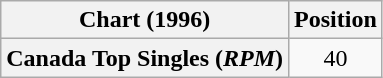<table class="wikitable plainrowheaders" style="text-align:center">
<tr>
<th>Chart (1996)</th>
<th>Position</th>
</tr>
<tr>
<th scope="row">Canada Top Singles (<em>RPM</em>)</th>
<td>40</td>
</tr>
</table>
